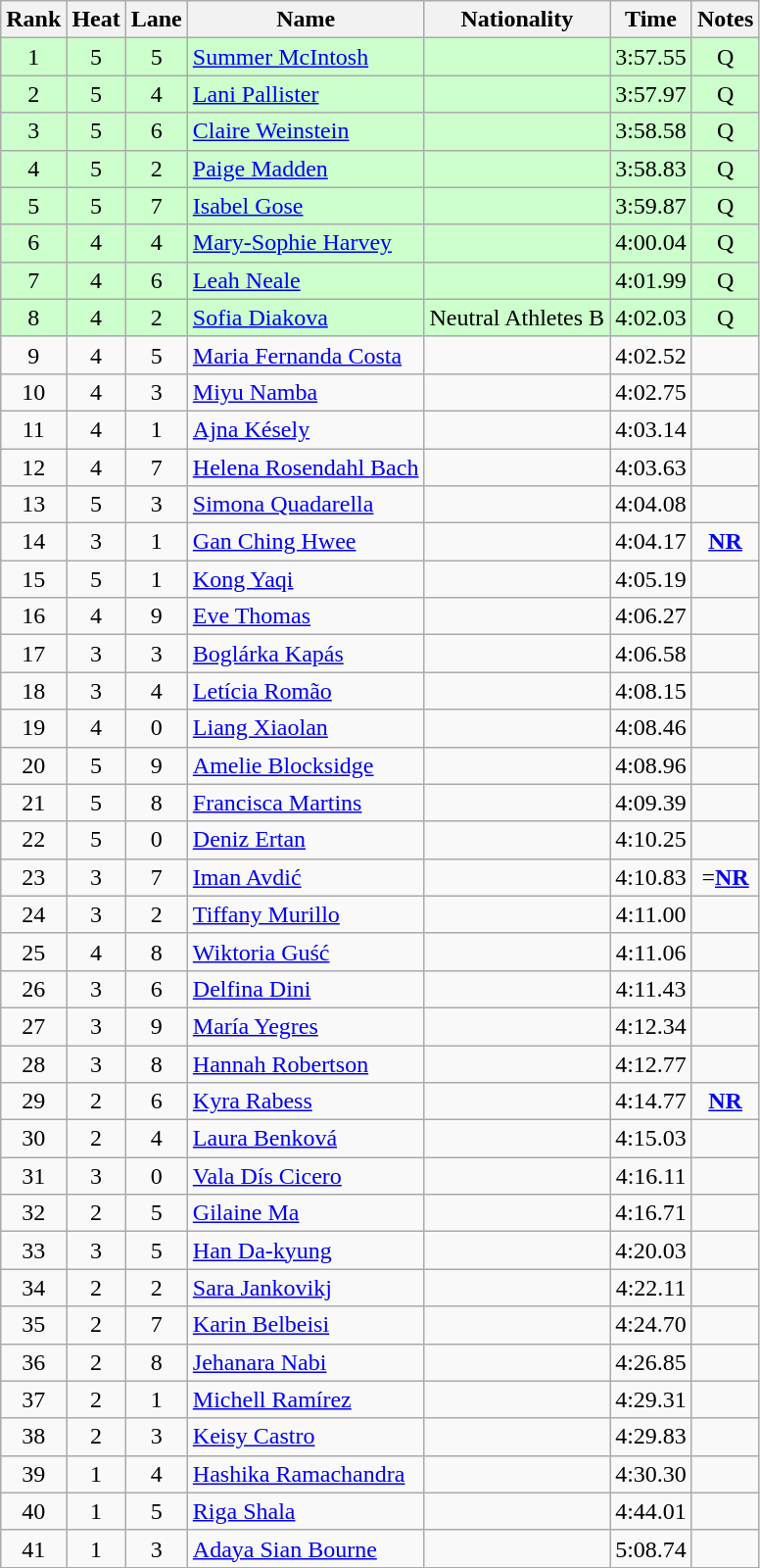<table class="wikitable sortable" style="text-align:center">
<tr>
<th>Rank</th>
<th>Heat</th>
<th>Lane</th>
<th>Name</th>
<th>Nationality</th>
<th>Time</th>
<th>Notes</th>
</tr>
<tr bgcolor=ccffcc>
<td>1</td>
<td>5</td>
<td>5</td>
<td align=left><a href='#'>Summer McIntosh</a></td>
<td align=left></td>
<td>3:57.55</td>
<td>Q</td>
</tr>
<tr bgcolor=ccffcc>
<td>2</td>
<td>5</td>
<td>4</td>
<td align=left><a href='#'>Lani Pallister</a></td>
<td align=left></td>
<td>3:57.97</td>
<td>Q</td>
</tr>
<tr bgcolor=ccffcc>
<td>3</td>
<td>5</td>
<td>6</td>
<td align=left><a href='#'>Claire Weinstein</a></td>
<td align=left></td>
<td>3:58.58</td>
<td>Q</td>
</tr>
<tr bgcolor=ccffcc>
<td>4</td>
<td>5</td>
<td>2</td>
<td align=left><a href='#'>Paige Madden</a></td>
<td align=left></td>
<td>3:58.83</td>
<td>Q</td>
</tr>
<tr bgcolor=ccffcc>
<td>5</td>
<td>5</td>
<td>7</td>
<td align=left><a href='#'>Isabel Gose</a></td>
<td align=left></td>
<td>3:59.87</td>
<td>Q</td>
</tr>
<tr bgcolor=ccffcc>
<td>6</td>
<td>4</td>
<td>4</td>
<td align=left><a href='#'>Mary-Sophie Harvey</a></td>
<td align=left></td>
<td>4:00.04</td>
<td>Q</td>
</tr>
<tr bgcolor=ccffcc>
<td>7</td>
<td>4</td>
<td>6</td>
<td align=left><a href='#'>Leah Neale</a></td>
<td align=left></td>
<td>4:01.99</td>
<td>Q</td>
</tr>
<tr bgcolor=ccffcc>
<td>8</td>
<td>4</td>
<td>2</td>
<td align=left><a href='#'>Sofia Diakova</a></td>
<td align=left> Neutral Athletes B</td>
<td>4:02.03</td>
<td>Q</td>
</tr>
<tr>
<td>9</td>
<td>4</td>
<td>5</td>
<td align=left><a href='#'>Maria Fernanda Costa</a></td>
<td align=left></td>
<td>4:02.52</td>
<td></td>
</tr>
<tr>
<td>10</td>
<td>4</td>
<td>3</td>
<td align=left><a href='#'>Miyu Namba</a></td>
<td align=left></td>
<td>4:02.75</td>
<td></td>
</tr>
<tr>
<td>11</td>
<td>4</td>
<td>1</td>
<td align=left><a href='#'>Ajna Késely</a></td>
<td align=left></td>
<td>4:03.14</td>
<td></td>
</tr>
<tr>
<td>12</td>
<td>4</td>
<td>7</td>
<td align=left><a href='#'>Helena Rosendahl Bach</a></td>
<td align=left></td>
<td>4:03.63</td>
<td></td>
</tr>
<tr>
<td>13</td>
<td>5</td>
<td>3</td>
<td align=left><a href='#'>Simona Quadarella</a></td>
<td align=left></td>
<td>4:04.08</td>
<td></td>
</tr>
<tr>
<td>14</td>
<td>3</td>
<td>1</td>
<td align=left><a href='#'>Gan Ching Hwee</a></td>
<td align=left></td>
<td>4:04.17</td>
<td><strong><a href='#'>NR</a></strong></td>
</tr>
<tr>
<td>15</td>
<td>5</td>
<td>1</td>
<td align=left><a href='#'>Kong Yaqi</a></td>
<td align=left></td>
<td>4:05.19</td>
<td></td>
</tr>
<tr>
<td>16</td>
<td>4</td>
<td>9</td>
<td align=left><a href='#'>Eve Thomas</a></td>
<td align=left></td>
<td>4:06.27</td>
<td></td>
</tr>
<tr>
<td>17</td>
<td>3</td>
<td>3</td>
<td align=left><a href='#'>Boglárka Kapás</a></td>
<td align=left></td>
<td>4:06.58</td>
<td></td>
</tr>
<tr>
<td>18</td>
<td>3</td>
<td>4</td>
<td align=left><a href='#'>Letícia Romão</a></td>
<td align=left></td>
<td>4:08.15</td>
<td></td>
</tr>
<tr>
<td>19</td>
<td>4</td>
<td>0</td>
<td align=left><a href='#'>Liang Xiaolan</a></td>
<td align=left></td>
<td>4:08.46</td>
<td></td>
</tr>
<tr>
<td>20</td>
<td>5</td>
<td>9</td>
<td align=left><a href='#'>Amelie Blocksidge</a></td>
<td align=left></td>
<td>4:08.96</td>
<td></td>
</tr>
<tr>
<td>21</td>
<td>5</td>
<td>8</td>
<td align=left><a href='#'>Francisca Martins</a></td>
<td align=left></td>
<td>4:09.39</td>
<td></td>
</tr>
<tr>
<td>22</td>
<td>5</td>
<td>0</td>
<td align=left><a href='#'>Deniz Ertan</a></td>
<td align=left></td>
<td>4:10.25</td>
<td></td>
</tr>
<tr>
<td>23</td>
<td>3</td>
<td>7</td>
<td align=left><a href='#'>Iman Avdić</a></td>
<td align=left></td>
<td>4:10.83</td>
<td>=<strong><a href='#'>NR</a></strong></td>
</tr>
<tr>
<td>24</td>
<td>3</td>
<td>2</td>
<td align=left><a href='#'>Tiffany Murillo</a></td>
<td align=left></td>
<td>4:11.00</td>
<td></td>
</tr>
<tr>
<td>25</td>
<td>4</td>
<td>8</td>
<td align=left><a href='#'>Wiktoria Guść</a></td>
<td align=left></td>
<td>4:11.06</td>
<td></td>
</tr>
<tr>
<td>26</td>
<td>3</td>
<td>6</td>
<td align=left><a href='#'>Delfina Dini</a></td>
<td align=left></td>
<td>4:11.43</td>
<td></td>
</tr>
<tr>
<td>27</td>
<td>3</td>
<td>9</td>
<td align=left><a href='#'>María Yegres</a></td>
<td align=left></td>
<td>4:12.34</td>
<td></td>
</tr>
<tr>
<td>28</td>
<td>3</td>
<td>8</td>
<td align=left><a href='#'>Hannah Robertson</a></td>
<td align=left></td>
<td>4:12.77</td>
<td></td>
</tr>
<tr>
<td>29</td>
<td>2</td>
<td>6</td>
<td align=left><a href='#'>Kyra Rabess</a></td>
<td align=left></td>
<td>4:14.77</td>
<td><strong><a href='#'>NR</a></strong></td>
</tr>
<tr>
<td>30</td>
<td>2</td>
<td>4</td>
<td align=left><a href='#'>Laura Benková</a></td>
<td align=left></td>
<td>4:15.03</td>
<td></td>
</tr>
<tr>
<td>31</td>
<td>3</td>
<td>0</td>
<td align=left><a href='#'>Vala Dís Cicero</a></td>
<td align=left></td>
<td>4:16.11</td>
<td></td>
</tr>
<tr>
<td>32</td>
<td>2</td>
<td>5</td>
<td align=left><a href='#'>Gilaine Ma</a></td>
<td align=left></td>
<td>4:16.71</td>
<td></td>
</tr>
<tr>
<td>33</td>
<td>3</td>
<td>5</td>
<td align=left><a href='#'>Han Da-kyung</a></td>
<td align=left></td>
<td>4:20.03</td>
<td></td>
</tr>
<tr>
<td>34</td>
<td>2</td>
<td>2</td>
<td align=left><a href='#'>Sara Jankovikj</a></td>
<td align=left></td>
<td>4:22.11</td>
<td></td>
</tr>
<tr>
<td>35</td>
<td>2</td>
<td>7</td>
<td align=left><a href='#'>Karin Belbeisi</a></td>
<td align=left></td>
<td>4:24.70</td>
<td></td>
</tr>
<tr>
<td>36</td>
<td>2</td>
<td>8</td>
<td align=left><a href='#'>Jehanara Nabi</a></td>
<td align=left></td>
<td>4:26.85</td>
<td></td>
</tr>
<tr>
<td>37</td>
<td>2</td>
<td>1</td>
<td align=left><a href='#'>Michell Ramírez</a></td>
<td align=left></td>
<td>4:29.31</td>
<td></td>
</tr>
<tr>
<td>38</td>
<td>2</td>
<td>3</td>
<td align=left><a href='#'>Keisy Castro</a></td>
<td align=left></td>
<td>4:29.83</td>
<td></td>
</tr>
<tr>
<td>39</td>
<td>1</td>
<td>4</td>
<td align=left><a href='#'>Hashika Ramachandra</a></td>
<td align=left></td>
<td>4:30.30</td>
<td></td>
</tr>
<tr>
<td>40</td>
<td>1</td>
<td>5</td>
<td align=left><a href='#'>Riga Shala</a></td>
<td align=left></td>
<td>4:44.01</td>
<td></td>
</tr>
<tr>
<td>41</td>
<td>1</td>
<td>3</td>
<td align=left><a href='#'>Adaya Sian Bourne</a></td>
<td align=left></td>
<td>5:08.74</td>
<td></td>
</tr>
</table>
